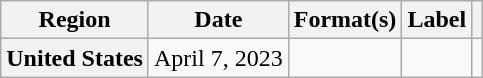<table class="wikitable plainrowheaders">
<tr>
<th scope="col">Region</th>
<th scope="col">Date</th>
<th scope="col">Format(s)</th>
<th scope="col">Label</th>
<th scope="col"></th>
</tr>
<tr>
<th scope="row">United States</th>
<td>April 7, 2023</td>
<td></td>
<td></td>
<td align="center"></td>
</tr>
</table>
